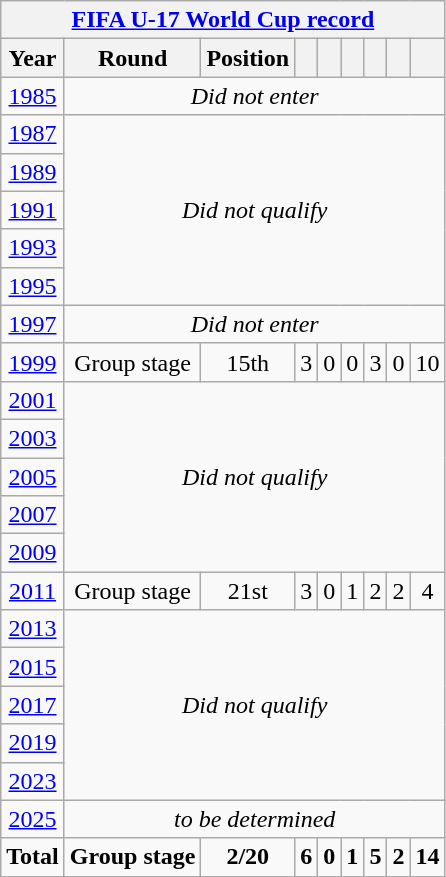<table class="wikitable" style="text-align: center;">
<tr>
<th colspan=9><a href='#'>FIFA U-17 World Cup record</a></th>
</tr>
<tr>
<th>Year</th>
<th>Round</th>
<th>Position</th>
<th></th>
<th></th>
<th></th>
<th></th>
<th></th>
<th></th>
</tr>
<tr>
<td> <a href='#'>1985</a></td>
<td colspan=8><em>Did not enter</em></td>
</tr>
<tr>
<td> <a href='#'>1987</a></td>
<td rowspan=5 colspan=8><em>Did not qualify</em></td>
</tr>
<tr>
<td> <a href='#'>1989</a></td>
</tr>
<tr>
<td> <a href='#'>1991</a></td>
</tr>
<tr>
<td> <a href='#'>1993</a></td>
</tr>
<tr>
<td> <a href='#'>1995</a></td>
</tr>
<tr>
<td> <a href='#'>1997</a></td>
<td rowspan=1 colspan=8><em>Did not enter</em></td>
</tr>
<tr>
<td> <a href='#'>1999</a></td>
<td>Group stage</td>
<td>15th</td>
<td>3</td>
<td>0</td>
<td>0</td>
<td>3</td>
<td>0</td>
<td>10</td>
</tr>
<tr>
<td> <a href='#'>2001</a></td>
<td rowspan=5 colspan=8><em>Did not qualify</em></td>
</tr>
<tr>
<td> <a href='#'>2003</a></td>
</tr>
<tr>
<td> <a href='#'>2005</a></td>
</tr>
<tr>
<td> <a href='#'>2007</a></td>
</tr>
<tr>
<td> <a href='#'>2009</a></td>
</tr>
<tr>
<td> <a href='#'>2011</a></td>
<td>Group stage</td>
<td>21st</td>
<td>3</td>
<td>0</td>
<td>1</td>
<td>2</td>
<td>2</td>
<td>4</td>
</tr>
<tr>
<td> <a href='#'>2013</a></td>
<td rowspan=5 colspan=8><em>Did not qualify</em></td>
</tr>
<tr>
<td> <a href='#'>2015</a></td>
</tr>
<tr>
<td> <a href='#'>2017</a></td>
</tr>
<tr>
<td> <a href='#'>2019</a></td>
</tr>
<tr>
<td> <a href='#'>2023</a></td>
</tr>
<tr>
<td> <a href='#'>2025</a></td>
<td colspan=8><em>to be determined</em></td>
</tr>
<tr>
<td><strong>Total</strong></td>
<td><strong>Group stage</strong></td>
<td><strong>2/20</strong></td>
<td><strong>6</strong></td>
<td><strong>0</strong></td>
<td><strong>1</strong></td>
<td><strong>5</strong></td>
<td><strong>2</strong></td>
<td><strong>14</strong></td>
</tr>
<tr>
</tr>
</table>
